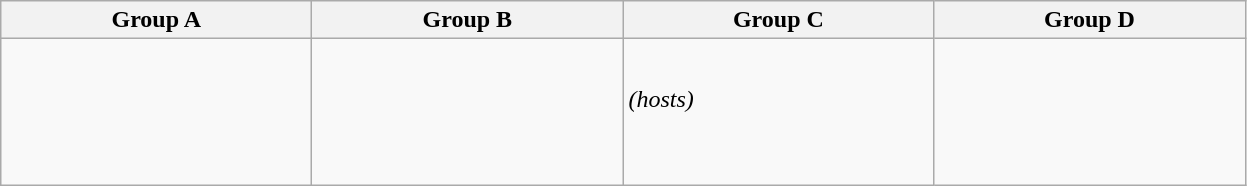<table class="wikitable">
<tr>
<th width=200px>Group A</th>
<th width=200px>Group B</th>
<th width=200px>Group C</th>
<th width=200px>Group D</th>
</tr>
<tr>
<td><br> <br>
 <br>
 <br>
</td>
<td><br> <br>
 <br>
 <br>
 <br></td>
<td><br> <em>(hosts)</em> <br>
 <br>
 <br>
</td>
<td><br> <br>
 <br>
 <br>
</td>
</tr>
</table>
